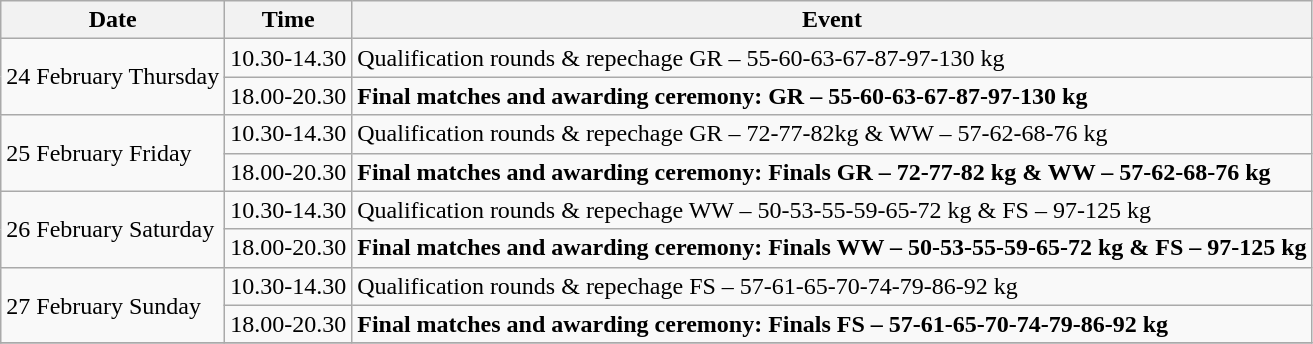<table class=wikitable>
<tr>
<th>Date</th>
<th>Time</th>
<th>Event</th>
</tr>
<tr>
<td rowspan="2">24 February Thursday</td>
<td>10.30-14.30</td>
<td>Qualification rounds & repechage GR – 55-60-63-67-87-97-130 kg</td>
</tr>
<tr>
<td>18.00-20.30</td>
<td><strong>Final matches and awarding ceremony: GR – 55-60-63-67-87-97-130 kg</strong></td>
</tr>
<tr>
<td rowspan="2">25 February Friday</td>
<td>10.30-14.30</td>
<td>Qualification rounds & repechage GR – 72-77-82kg & WW – 57-62-68-76 kg</td>
</tr>
<tr>
<td>18.00-20.30</td>
<td><strong>Final matches and awarding ceremony: Finals GR – 72-77-82 kg & WW – 57-62-68-76 kg</strong></td>
</tr>
<tr>
<td rowspan="2">26 February Saturday</td>
<td>10.30-14.30</td>
<td>Qualification rounds & repechage WW – 50-53-55-59-65-72 kg & FS – 97-125 kg</td>
</tr>
<tr>
<td>18.00-20.30</td>
<td><strong>Final matches and awarding ceremony: Finals WW – 50-53-55-59-65-72 kg & FS – 97-125 kg</strong></td>
</tr>
<tr>
<td rowspan="2">27 February Sunday</td>
<td>10.30-14.30</td>
<td>Qualification rounds & repechage FS – 57-61-65-70-74-79-86-92 kg</td>
</tr>
<tr>
<td>18.00-20.30</td>
<td><strong>Final matches and awarding ceremony: Finals FS – 57-61-65-70-74-79-86-92 kg</strong></td>
</tr>
<tr>
</tr>
</table>
